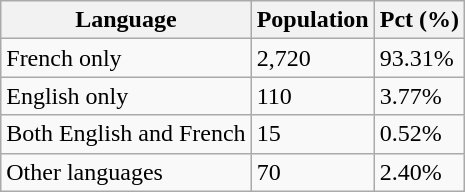<table class="wikitable">
<tr>
<th>Language</th>
<th>Population</th>
<th>Pct (%)</th>
</tr>
<tr>
<td>French only</td>
<td>2,720</td>
<td>93.31%</td>
</tr>
<tr>
<td>English only</td>
<td>110</td>
<td>3.77%</td>
</tr>
<tr>
<td>Both English and French</td>
<td>15</td>
<td>0.52%</td>
</tr>
<tr>
<td>Other languages</td>
<td>70</td>
<td>2.40%</td>
</tr>
</table>
